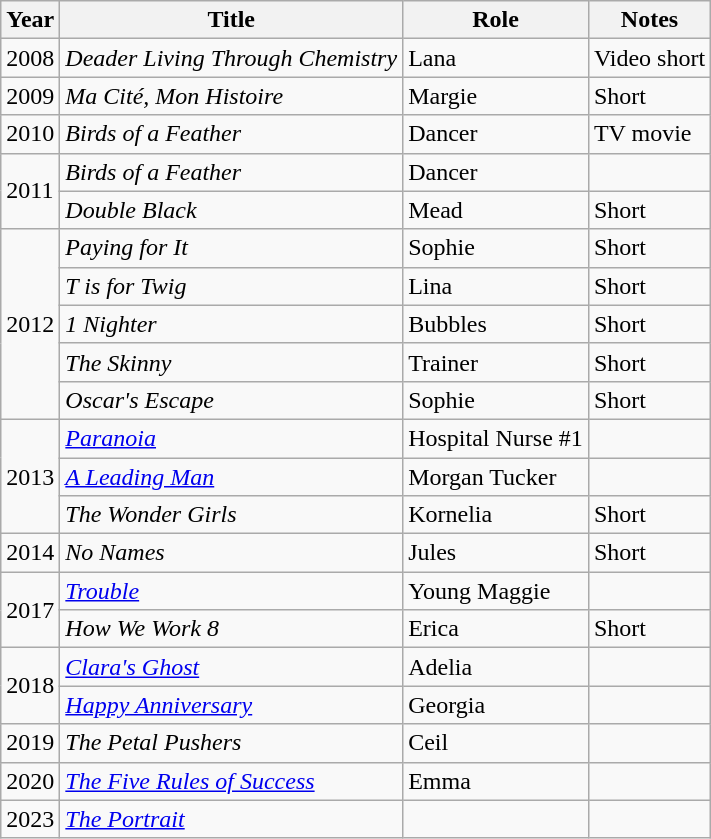<table class="wikitable sortable">
<tr>
<th>Year</th>
<th>Title</th>
<th>Role</th>
<th class="unsortable">Notes</th>
</tr>
<tr>
<td>2008</td>
<td><em>Deader Living Through Chemistry</em></td>
<td>Lana</td>
<td>Video short</td>
</tr>
<tr>
<td>2009</td>
<td><em>Ma Cité, Mon Histoire</em></td>
<td>Margie</td>
<td>Short</td>
</tr>
<tr>
<td>2010</td>
<td><em>Birds of a Feather</em></td>
<td>Dancer</td>
<td>TV movie</td>
</tr>
<tr>
<td rowspan="2">2011</td>
<td><em>Birds of a Feather</em></td>
<td>Dancer</td>
<td></td>
</tr>
<tr>
<td><em>Double Black</em></td>
<td>Mead</td>
<td>Short</td>
</tr>
<tr>
<td rowspan="5">2012</td>
<td><em>Paying for It</em></td>
<td>Sophie</td>
<td>Short</td>
</tr>
<tr>
<td><em>T is for Twig</em></td>
<td>Lina</td>
<td>Short</td>
</tr>
<tr>
<td><em>1 Nighter</em></td>
<td>Bubbles</td>
<td>Short</td>
</tr>
<tr>
<td><em>The Skinny</em></td>
<td>Trainer</td>
<td>Short</td>
</tr>
<tr>
<td><em>Oscar's Escape</em></td>
<td>Sophie</td>
<td>Short</td>
</tr>
<tr>
<td rowspan="3">2013</td>
<td><em><a href='#'>Paranoia</a></em></td>
<td>Hospital Nurse #1</td>
<td></td>
</tr>
<tr>
<td><em><a href='#'>A Leading Man</a></em></td>
<td>Morgan Tucker</td>
<td></td>
</tr>
<tr>
<td><em>The Wonder Girls</em></td>
<td>Kornelia</td>
<td>Short</td>
</tr>
<tr>
<td>2014</td>
<td><em>No Names</em></td>
<td>Jules</td>
<td>Short</td>
</tr>
<tr>
<td rowspan="2">2017</td>
<td><em><a href='#'>Trouble</a></em></td>
<td>Young Maggie</td>
<td></td>
</tr>
<tr>
<td><em>How We Work 8</em></td>
<td>Erica</td>
<td>Short</td>
</tr>
<tr>
<td rowspan="2">2018</td>
<td><em><a href='#'>Clara's Ghost</a></em></td>
<td>Adelia</td>
<td></td>
</tr>
<tr>
<td><em><a href='#'>Happy Anniversary</a></em></td>
<td>Georgia</td>
<td></td>
</tr>
<tr>
<td>2019</td>
<td><em>The Petal Pushers</em></td>
<td>Ceil</td>
<td></td>
</tr>
<tr>
<td>2020</td>
<td><em><a href='#'>The Five Rules of Success</a></em></td>
<td>Emma</td>
<td></td>
</tr>
<tr>
<td>2023</td>
<td><em><a href='#'>The Portrait</a></em></td>
<td></td>
<td></td>
</tr>
</table>
